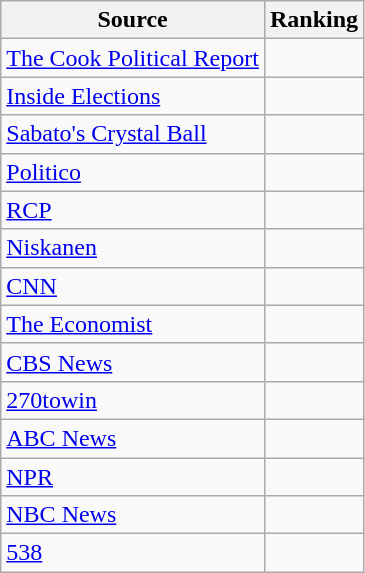<table class="wikitable sortable" style="text-align:center">
<tr>
<th>Source</th>
<th>Ranking</th>
</tr>
<tr>
<td style="text-align:left;"><a href='#'>The Cook Political Report</a></td>
<td></td>
</tr>
<tr>
<td style="text-align:left;"><a href='#'>Inside Elections</a></td>
<td></td>
</tr>
<tr>
<td style="text-align:left;"><a href='#'>Sabato's Crystal Ball</a></td>
<td></td>
</tr>
<tr>
<td style="text-align:left;"><a href='#'>Politico</a></td>
<td></td>
</tr>
<tr>
<td style="text-align:left;"><a href='#'>RCP</a></td>
<td></td>
</tr>
<tr>
<td style="text-align:left;"><a href='#'>Niskanen</a></td>
<td></td>
</tr>
<tr>
<td style="text-align:left;"><a href='#'>CNN</a></td>
<td></td>
</tr>
<tr>
<td style="text-align:left;"><a href='#'>The Economist</a></td>
<td></td>
</tr>
<tr>
<td style="text-align:left;"><a href='#'>CBS News</a></td>
<td></td>
</tr>
<tr>
<td style="text-align:left;"><a href='#'>270towin</a></td>
<td></td>
</tr>
<tr>
<td style="text-align:left;"><a href='#'>ABC News</a></td>
<td></td>
</tr>
<tr>
<td style="text-align:left;"><a href='#'>NPR</a></td>
<td></td>
</tr>
<tr>
<td style="text-align:left;"><a href='#'>NBC News</a></td>
<td></td>
</tr>
<tr>
<td style="text-align:left;"><a href='#'>538</a></td>
<td></td>
</tr>
</table>
